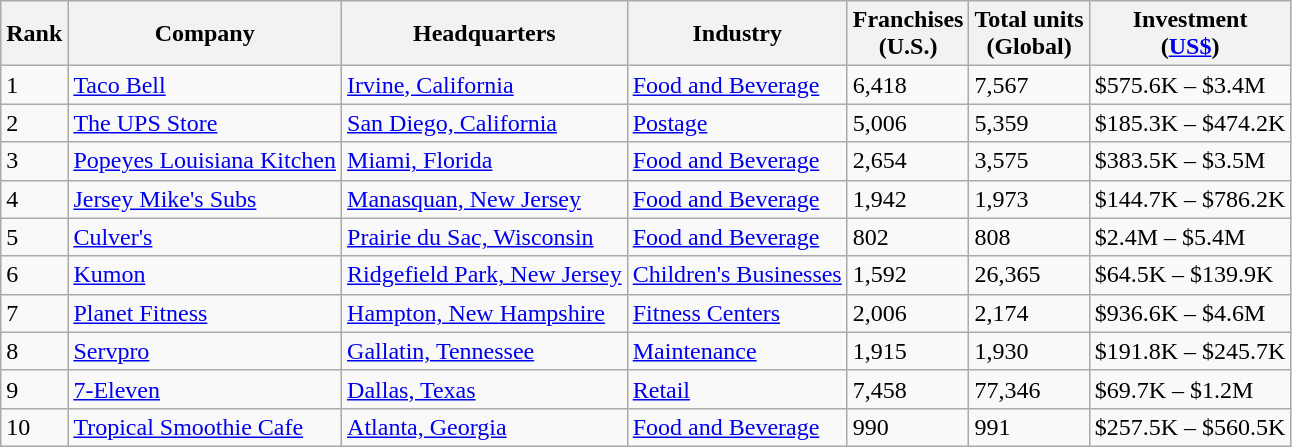<table class="wikitable sortable">
<tr>
<th scope="col">Rank</th>
<th scope="col">Company</th>
<th scope="col">Headquarters</th>
<th scope="col">Industry</th>
<th scope="col">Franchises<br>(U.S.)</th>
<th scope="col">Total units<br>(Global)</th>
<th scope="col">Investment<br>(<a href='#'>US$</a>)</th>
</tr>
<tr>
<td>1</td>
<td><a href='#'>Taco Bell</a></td>
<td> <a href='#'>Irvine, California</a></td>
<td><a href='#'>Food and Beverage</a></td>
<td>6,418</td>
<td>7,567</td>
<td>$575.6K – $3.4M</td>
</tr>
<tr>
<td>2</td>
<td><a href='#'>The UPS Store</a></td>
<td> <a href='#'>San Diego, California</a></td>
<td><a href='#'>Postage</a></td>
<td>5,006</td>
<td>5,359</td>
<td>$185.3K – $474.2K</td>
</tr>
<tr>
<td>3</td>
<td><a href='#'>Popeyes Louisiana Kitchen</a></td>
<td> <a href='#'>Miami, Florida</a></td>
<td><a href='#'>Food and Beverage</a></td>
<td>2,654</td>
<td>3,575</td>
<td>$383.5K – $3.5M</td>
</tr>
<tr>
<td>4</td>
<td><a href='#'>Jersey Mike's Subs</a></td>
<td> <a href='#'>Manasquan, New Jersey</a></td>
<td><a href='#'>Food and Beverage</a></td>
<td>1,942</td>
<td>1,973</td>
<td>$144.7K – $786.2K</td>
</tr>
<tr>
<td>5</td>
<td><a href='#'>Culver's</a></td>
<td> <a href='#'>Prairie du Sac, Wisconsin</a></td>
<td><a href='#'>Food and Beverage</a></td>
<td>802</td>
<td>808</td>
<td>$2.4M – $5.4M</td>
</tr>
<tr>
<td>6</td>
<td><a href='#'>Kumon</a></td>
<td> <a href='#'>Ridgefield Park, New Jersey</a></td>
<td><a href='#'>Children's Businesses</a></td>
<td>1,592</td>
<td>26,365</td>
<td>$64.5K – $139.9K</td>
</tr>
<tr>
<td>7</td>
<td><a href='#'>Planet Fitness</a></td>
<td> <a href='#'>Hampton, New Hampshire</a></td>
<td><a href='#'>Fitness Centers</a></td>
<td>2,006</td>
<td>2,174</td>
<td>$936.6K – $4.6M</td>
</tr>
<tr>
<td>8</td>
<td><a href='#'>Servpro</a></td>
<td> <a href='#'>Gallatin, Tennessee</a></td>
<td><a href='#'>Maintenance</a></td>
<td>1,915</td>
<td>1,930</td>
<td>$191.8K – $245.7K</td>
</tr>
<tr>
<td>9</td>
<td><a href='#'>7-Eleven</a></td>
<td> <a href='#'>Dallas, Texas</a></td>
<td><a href='#'>Retail</a></td>
<td>7,458</td>
<td>77,346</td>
<td>$69.7K – $1.2M</td>
</tr>
<tr>
<td>10</td>
<td><a href='#'>Tropical Smoothie Cafe</a></td>
<td> <a href='#'>Atlanta, Georgia</a></td>
<td><a href='#'>Food and Beverage</a></td>
<td>990</td>
<td>991</td>
<td>$257.5K – $560.5K</td>
</tr>
</table>
